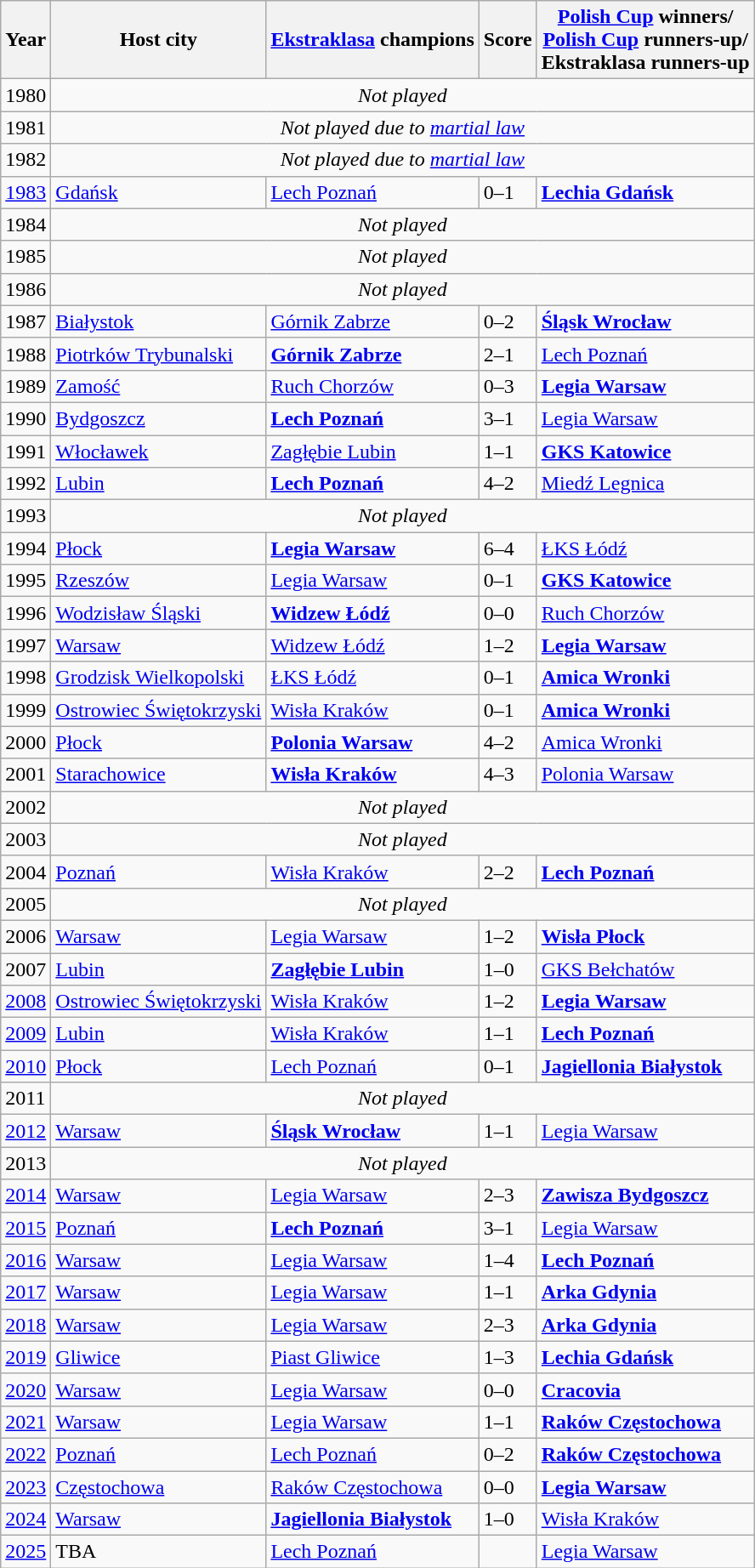<table class="wikitable">
<tr>
<th>Year</th>
<th>Host city</th>
<th><a href='#'>Ekstraklasa</a> champions</th>
<th>Score</th>
<th><a href='#'>Polish Cup</a> winners/<br><a href='#'>Polish Cup</a> runners-up/<br>Ekstraklasa runners-up</th>
</tr>
<tr>
<td>1980</td>
<td rowspan=1 colspan=4 style="text-align: center;"><em>Not played</em></td>
</tr>
<tr>
<td>1981</td>
<td rowspan=1 colspan=4 style="text-align: center;"><em>Not played due to <a href='#'>martial law</a></em></td>
</tr>
<tr>
<td>1982</td>
<td rowspan=1 colspan=4 style="text-align: center;"><em>Not played due to <a href='#'>martial law</a></em></td>
</tr>
<tr>
<td><a href='#'>1983</a></td>
<td><a href='#'>Gdańsk</a></td>
<td><a href='#'>Lech Poznań</a></td>
<td>0–1</td>
<td><strong><a href='#'>Lechia Gdańsk</a></strong></td>
</tr>
<tr>
<td>1984</td>
<td rowspan=1 colspan=4 style="text-align: center;"><em>Not played</em></td>
</tr>
<tr>
<td>1985</td>
<td rowspan=1 colspan=4 style="text-align: center;"><em>Not played</em></td>
</tr>
<tr>
<td>1986</td>
<td rowspan=1 colspan=4 style="text-align: center;"><em>Not played</em></td>
</tr>
<tr>
<td>1987</td>
<td><a href='#'>Białystok</a></td>
<td><a href='#'>Górnik Zabrze</a></td>
<td>0–2</td>
<td><strong><a href='#'>Śląsk Wrocław</a></strong></td>
</tr>
<tr>
<td>1988</td>
<td><a href='#'>Piotrków Trybunalski</a></td>
<td><strong><a href='#'>Górnik Zabrze</a></strong></td>
<td>2–1</td>
<td><a href='#'>Lech Poznań</a></td>
</tr>
<tr>
<td>1989</td>
<td><a href='#'>Zamość</a></td>
<td><a href='#'>Ruch Chorzów</a></td>
<td>0–3</td>
<td><strong><a href='#'>Legia Warsaw</a></strong></td>
</tr>
<tr>
<td>1990</td>
<td><a href='#'>Bydgoszcz</a></td>
<td><strong><a href='#'>Lech Poznań</a></strong></td>
<td>3–1</td>
<td><a href='#'>Legia Warsaw</a></td>
</tr>
<tr>
<td>1991</td>
<td><a href='#'>Włocławek</a></td>
<td><a href='#'>Zagłębie Lubin</a></td>
<td>1–1 </td>
<td><strong><a href='#'>GKS Katowice</a></strong></td>
</tr>
<tr>
<td>1992</td>
<td><a href='#'>Lubin</a></td>
<td><strong><a href='#'>Lech Poznań</a></strong></td>
<td>4–2</td>
<td><a href='#'>Miedź Legnica</a></td>
</tr>
<tr>
<td>1993</td>
<td rowspan=1 colspan=4 style="text-align: center;"><em>Not played</em></td>
</tr>
<tr>
<td>1994</td>
<td><a href='#'>Płock</a></td>
<td><strong><a href='#'>Legia Warsaw</a></strong></td>
<td>6–4</td>
<td><a href='#'>ŁKS Łódź</a></td>
</tr>
<tr>
<td>1995</td>
<td><a href='#'>Rzeszów</a></td>
<td><a href='#'>Legia Warsaw</a></td>
<td>0–1</td>
<td><strong><a href='#'>GKS Katowice</a></strong></td>
</tr>
<tr>
<td>1996</td>
<td><a href='#'>Wodzisław Śląski</a></td>
<td><strong><a href='#'>Widzew Łódź</a></strong></td>
<td>0–0 </td>
<td><a href='#'>Ruch Chorzów</a></td>
</tr>
<tr>
<td>1997</td>
<td><a href='#'>Warsaw</a></td>
<td><a href='#'>Widzew Łódź</a></td>
<td>1–2</td>
<td><strong><a href='#'>Legia Warsaw</a></strong></td>
</tr>
<tr>
<td>1998</td>
<td><a href='#'>Grodzisk Wielkopolski</a></td>
<td><a href='#'>ŁKS Łódź</a></td>
<td>0–1</td>
<td><strong><a href='#'>Amica Wronki</a></strong></td>
</tr>
<tr>
<td>1999</td>
<td><a href='#'>Ostrowiec Świętokrzyski</a></td>
<td><a href='#'>Wisła Kraków</a></td>
<td>0–1</td>
<td><strong><a href='#'>Amica Wronki</a></strong></td>
</tr>
<tr>
<td>2000</td>
<td><a href='#'>Płock</a></td>
<td><strong><a href='#'>Polonia Warsaw</a></strong></td>
<td>4–2</td>
<td><a href='#'>Amica Wronki</a></td>
</tr>
<tr>
<td>2001</td>
<td><a href='#'>Starachowice</a></td>
<td><strong><a href='#'>Wisła Kraków</a></strong></td>
<td>4–3</td>
<td><a href='#'>Polonia Warsaw</a></td>
</tr>
<tr>
<td>2002</td>
<td rowspan=1 colspan=4 style="text-align: center;"><em>Not played</em></td>
</tr>
<tr>
<td>2003</td>
<td rowspan=1 colspan=4 style="text-align: center;"><em>Not played</em></td>
</tr>
<tr>
<td>2004</td>
<td><a href='#'>Poznań</a></td>
<td><a href='#'>Wisła Kraków</a></td>
<td>2–2 </td>
<td><strong><a href='#'>Lech Poznań</a></strong></td>
</tr>
<tr>
<td>2005</td>
<td rowspan=1 colspan=4 style="text-align: center;"><em>Not played</em></td>
</tr>
<tr>
<td>2006</td>
<td><a href='#'>Warsaw</a></td>
<td><a href='#'>Legia Warsaw</a></td>
<td>1–2</td>
<td><strong><a href='#'>Wisła Płock</a></strong></td>
</tr>
<tr>
<td>2007</td>
<td><a href='#'>Lubin</a></td>
<td><strong><a href='#'>Zagłębie Lubin</a></strong></td>
<td>1–0</td>
<td><a href='#'>GKS Bełchatów</a></td>
</tr>
<tr>
<td><a href='#'>2008</a></td>
<td><a href='#'>Ostrowiec Świętokrzyski</a></td>
<td><a href='#'>Wisła Kraków</a></td>
<td>1–2</td>
<td><strong><a href='#'>Legia Warsaw</a></strong></td>
</tr>
<tr>
<td><a href='#'>2009</a></td>
<td><a href='#'>Lubin</a></td>
<td><a href='#'>Wisła Kraków</a></td>
<td>1–1 </td>
<td><strong><a href='#'>Lech Poznań</a></strong></td>
</tr>
<tr>
<td><a href='#'>2010</a></td>
<td><a href='#'>Płock</a></td>
<td><a href='#'>Lech Poznań</a></td>
<td>0–1</td>
<td><strong><a href='#'>Jagiellonia Białystok</a></strong></td>
</tr>
<tr>
<td>2011</td>
<td rowspan=1 colspan=4 style="text-align: center;"><em>Not played</em></td>
</tr>
<tr>
<td><a href='#'>2012</a></td>
<td><a href='#'>Warsaw</a></td>
<td><strong><a href='#'>Śląsk Wrocław</a></strong></td>
<td>1–1 </td>
<td><a href='#'>Legia Warsaw</a></td>
</tr>
<tr>
<td>2013</td>
<td rowspan=1 colspan=4 style="text-align: center;"><em>Not played</em></td>
</tr>
<tr>
<td><a href='#'>2014</a></td>
<td><a href='#'>Warsaw</a></td>
<td><a href='#'>Legia Warsaw</a></td>
<td>2–3</td>
<td><strong><a href='#'>Zawisza Bydgoszcz</a></strong></td>
</tr>
<tr>
<td><a href='#'>2015</a></td>
<td><a href='#'>Poznań</a></td>
<td><strong><a href='#'>Lech Poznań</a></strong></td>
<td>3–1</td>
<td><a href='#'>Legia Warsaw</a></td>
</tr>
<tr>
<td><a href='#'>2016</a></td>
<td><a href='#'>Warsaw</a></td>
<td><a href='#'>Legia Warsaw</a></td>
<td>1–4</td>
<td><strong><a href='#'>Lech Poznań</a></strong></td>
</tr>
<tr>
<td><a href='#'>2017</a></td>
<td><a href='#'>Warsaw</a></td>
<td><a href='#'>Legia Warsaw</a></td>
<td>1–1 </td>
<td><strong><a href='#'>Arka Gdynia</a></strong></td>
</tr>
<tr>
<td><a href='#'>2018</a></td>
<td><a href='#'>Warsaw</a></td>
<td><a href='#'>Legia Warsaw</a></td>
<td>2–3</td>
<td><strong><a href='#'>Arka Gdynia</a></strong></td>
</tr>
<tr>
<td><a href='#'>2019</a></td>
<td><a href='#'>Gliwice</a></td>
<td><a href='#'>Piast Gliwice</a></td>
<td>1–3</td>
<td><strong><a href='#'>Lechia Gdańsk</a></strong></td>
</tr>
<tr>
<td><a href='#'>2020</a></td>
<td><a href='#'>Warsaw</a></td>
<td><a href='#'>Legia Warsaw</a></td>
<td>0–0 </td>
<td><a href='#'><strong>Cracovia</strong></a></td>
</tr>
<tr>
<td><a href='#'>2021</a></td>
<td><a href='#'>Warsaw</a></td>
<td><a href='#'>Legia Warsaw</a></td>
<td>1–1 </td>
<td><strong><a href='#'>Raków Częstochowa</a></strong></td>
</tr>
<tr>
<td><a href='#'>2022</a></td>
<td><a href='#'>Poznań</a></td>
<td><a href='#'>Lech Poznań</a></td>
<td>0–2</td>
<td><strong><a href='#'>Raków Częstochowa</a></strong></td>
</tr>
<tr>
<td><a href='#'>2023</a></td>
<td><a href='#'>Częstochowa</a></td>
<td><a href='#'>Raków Częstochowa</a></td>
<td>0–0 </td>
<td><strong><a href='#'>Legia Warsaw</a></strong></td>
</tr>
<tr>
<td><a href='#'>2024</a></td>
<td><a href='#'>Warsaw</a></td>
<td><strong><a href='#'>Jagiellonia Białystok</a></strong></td>
<td>1–0</td>
<td><a href='#'>Wisła Kraków</a></td>
</tr>
<tr>
<td><a href='#'>2025</a></td>
<td>TBA</td>
<td><a href='#'>Lech Poznań</a></td>
<td></td>
<td><a href='#'>Legia Warsaw</a></td>
</tr>
</table>
